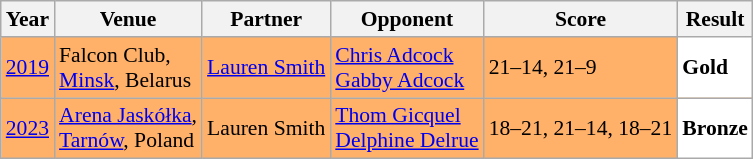<table class="sortable wikitable" style="font-size: 90%;">
<tr>
<th>Year</th>
<th>Venue</th>
<th>Partner</th>
<th>Opponent</th>
<th>Score</th>
<th>Result</th>
</tr>
<tr style="background:#FFB069">
<td align="center"><a href='#'>2019</a></td>
<td align="left">Falcon Club,<br><a href='#'>Minsk</a>, Belarus</td>
<td align="left"> <a href='#'>Lauren Smith</a></td>
<td align="left"> <a href='#'>Chris Adcock</a><br> <a href='#'>Gabby Adcock</a></td>
<td align="left">21–14, 21–9</td>
<td style="text-align:left; background:white"> <strong>Gold</strong></td>
</tr>
<tr style="background:#FFB069">
<td align="center"><a href='#'>2023</a></td>
<td align="left"><a href='#'>Arena Jaskółka</a>,<br><a href='#'>Tarnów</a>, Poland</td>
<td align="left"> Lauren Smith</td>
<td align="left"> <a href='#'>Thom Gicquel</a><br> <a href='#'>Delphine Delrue</a></td>
<td align="left">18–21, 21–14, 18–21</td>
<td style="text-align:left; background:white"> <strong>Bronze</strong></td>
</tr>
</table>
